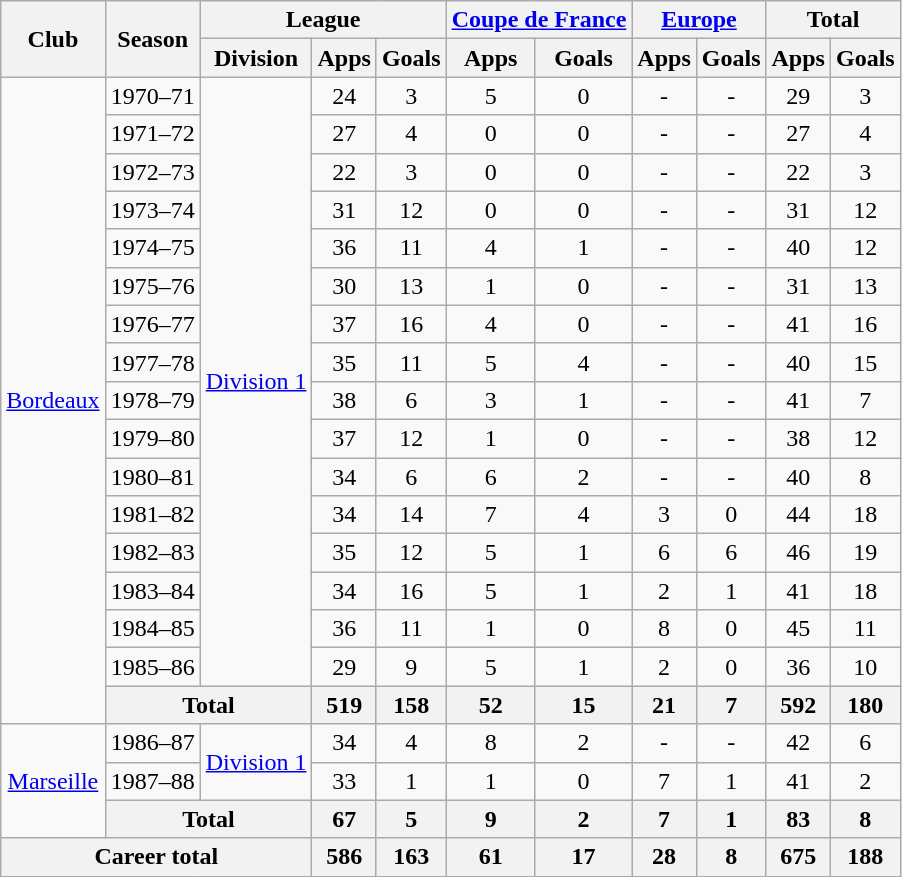<table class="wikitable" style="text-align: center;">
<tr>
<th rowspan="2">Club</th>
<th rowspan="2">Season</th>
<th colspan="3">League</th>
<th colspan="2"><a href='#'>Coupe de France</a></th>
<th colspan="2"><a href='#'>Europe</a></th>
<th colspan="2">Total</th>
</tr>
<tr>
<th>Division</th>
<th>Apps</th>
<th>Goals</th>
<th>Apps</th>
<th>Goals</th>
<th>Apps</th>
<th>Goals</th>
<th>Apps</th>
<th>Goals</th>
</tr>
<tr>
<td rowspan="17"><a href='#'>Bordeaux</a></td>
<td>1970–71</td>
<td rowspan="16"><a href='#'>Division 1</a></td>
<td>24</td>
<td>3</td>
<td>5</td>
<td>0</td>
<td>-</td>
<td>-</td>
<td>29</td>
<td>3</td>
</tr>
<tr>
<td>1971–72</td>
<td>27</td>
<td>4</td>
<td>0</td>
<td>0</td>
<td>-</td>
<td>-</td>
<td>27</td>
<td>4</td>
</tr>
<tr>
<td>1972–73</td>
<td>22</td>
<td>3</td>
<td>0</td>
<td>0</td>
<td>-</td>
<td>-</td>
<td>22</td>
<td>3</td>
</tr>
<tr>
<td>1973–74</td>
<td>31</td>
<td>12</td>
<td>0</td>
<td>0</td>
<td>-</td>
<td>-</td>
<td>31</td>
<td>12</td>
</tr>
<tr>
<td>1974–75</td>
<td>36</td>
<td>11</td>
<td>4</td>
<td>1</td>
<td>-</td>
<td>-</td>
<td>40</td>
<td>12</td>
</tr>
<tr>
<td>1975–76</td>
<td>30</td>
<td>13</td>
<td>1</td>
<td>0</td>
<td>-</td>
<td>-</td>
<td>31</td>
<td>13</td>
</tr>
<tr>
<td>1976–77</td>
<td>37</td>
<td>16</td>
<td>4</td>
<td>0</td>
<td>-</td>
<td>-</td>
<td>41</td>
<td>16</td>
</tr>
<tr>
<td>1977–78</td>
<td>35</td>
<td>11</td>
<td>5</td>
<td>4</td>
<td>-</td>
<td>-</td>
<td>40</td>
<td>15</td>
</tr>
<tr>
<td>1978–79</td>
<td>38</td>
<td>6</td>
<td>3</td>
<td>1</td>
<td>-</td>
<td>-</td>
<td>41</td>
<td>7</td>
</tr>
<tr>
<td>1979–80</td>
<td>37</td>
<td>12</td>
<td>1</td>
<td>0</td>
<td>-</td>
<td>-</td>
<td>38</td>
<td>12</td>
</tr>
<tr>
<td>1980–81</td>
<td>34</td>
<td>6</td>
<td>6</td>
<td>2</td>
<td>-</td>
<td>-</td>
<td>40</td>
<td>8</td>
</tr>
<tr>
<td>1981–82</td>
<td>34</td>
<td>14</td>
<td>7</td>
<td>4</td>
<td>3</td>
<td>0</td>
<td>44</td>
<td>18</td>
</tr>
<tr>
<td>1982–83</td>
<td>35</td>
<td>12</td>
<td>5</td>
<td>1</td>
<td>6</td>
<td>6</td>
<td>46</td>
<td>19</td>
</tr>
<tr>
<td>1983–84</td>
<td>34</td>
<td>16</td>
<td>5</td>
<td>1</td>
<td>2</td>
<td>1</td>
<td>41</td>
<td>18</td>
</tr>
<tr>
<td>1984–85</td>
<td>36</td>
<td>11</td>
<td>1</td>
<td>0</td>
<td>8</td>
<td>0</td>
<td>45</td>
<td>11</td>
</tr>
<tr>
<td>1985–86</td>
<td>29</td>
<td>9</td>
<td>5</td>
<td>1</td>
<td>2</td>
<td>0</td>
<td>36</td>
<td>10</td>
</tr>
<tr>
<th colspan="2">Total</th>
<th>519</th>
<th>158</th>
<th>52</th>
<th>15</th>
<th>21</th>
<th>7</th>
<th>592</th>
<th>180</th>
</tr>
<tr>
<td rowspan="3"><a href='#'>Marseille</a></td>
<td>1986–87</td>
<td rowspan="2"><a href='#'>Division 1</a></td>
<td>34</td>
<td>4</td>
<td>8</td>
<td>2</td>
<td>-</td>
<td>-</td>
<td>42</td>
<td>6</td>
</tr>
<tr>
<td>1987–88</td>
<td>33</td>
<td>1</td>
<td>1</td>
<td>0</td>
<td>7</td>
<td>1</td>
<td>41</td>
<td>2</td>
</tr>
<tr>
<th colspan="2">Total</th>
<th>67</th>
<th>5</th>
<th>9</th>
<th>2</th>
<th>7</th>
<th>1</th>
<th>83</th>
<th>8</th>
</tr>
<tr>
<th colspan="3">Career total</th>
<th>586</th>
<th>163</th>
<th>61</th>
<th>17</th>
<th>28</th>
<th>8</th>
<th>675</th>
<th>188</th>
</tr>
</table>
